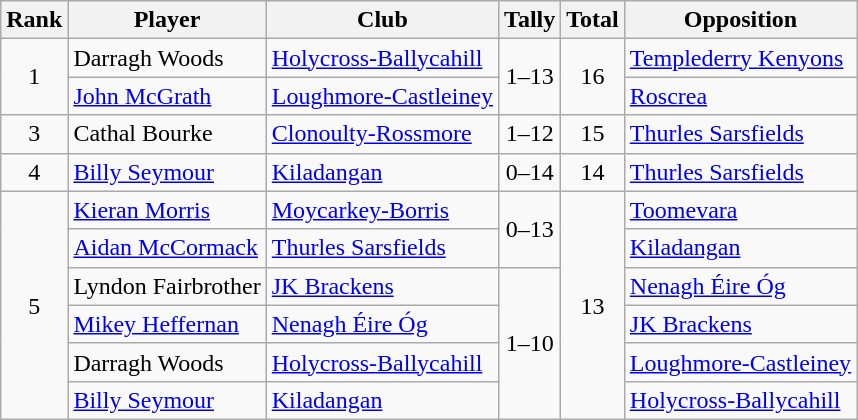<table class="wikitable">
<tr>
<th>Rank</th>
<th>Player</th>
<th>Club</th>
<th>Tally</th>
<th>Total</th>
<th>Opposition</th>
</tr>
<tr>
<td rowspan="2" style="text-align:center;">1</td>
<td>Darragh Woods</td>
<td><a href='#'>Holycross-Ballycahill</a></td>
<td align=center rowspan="2">1–13</td>
<td align=center rowspan="2">16</td>
<td><a href='#'>Templederry Kenyons</a></td>
</tr>
<tr>
<td><a href='#'>John McGrath</a></td>
<td><a href='#'>Loughmore-Castleiney</a></td>
<td><a href='#'>Roscrea</a></td>
</tr>
<tr>
<td style="text-align:center;">3</td>
<td>Cathal Bourke</td>
<td><a href='#'>Clonoulty-Rossmore</a></td>
<td align=center>1–12</td>
<td align=center>15</td>
<td><a href='#'>Thurles Sarsfields</a></td>
</tr>
<tr>
<td style="text-align:center;">4</td>
<td><a href='#'>Billy Seymour</a></td>
<td><a href='#'>Kiladangan</a></td>
<td align=center>0–14</td>
<td align=center>14</td>
<td><a href='#'>Thurles Sarsfields</a></td>
</tr>
<tr>
<td rowspan="6" style="text-align:center;">5</td>
<td><a href='#'>Kieran Morris</a></td>
<td><a href='#'>Moycarkey-Borris</a></td>
<td align=center rowspan="2">0–13</td>
<td align=center rowspan="6">13</td>
<td><a href='#'>Toomevara</a></td>
</tr>
<tr>
<td><a href='#'>Aidan McCormack</a></td>
<td><a href='#'>Thurles Sarsfields</a></td>
<td><a href='#'>Kiladangan</a></td>
</tr>
<tr>
<td>Lyndon Fairbrother</td>
<td><a href='#'>JK Brackens</a></td>
<td align=center rowspan="4">1–10</td>
<td><a href='#'>Nenagh Éire Óg</a></td>
</tr>
<tr>
<td><a href='#'>Mikey Heffernan</a></td>
<td><a href='#'>Nenagh Éire Óg</a></td>
<td><a href='#'>JK Brackens</a></td>
</tr>
<tr>
<td>Darragh Woods</td>
<td><a href='#'>Holycross-Ballycahill</a></td>
<td><a href='#'>Loughmore-Castleiney</a></td>
</tr>
<tr>
<td><a href='#'>Billy Seymour</a></td>
<td><a href='#'>Kiladangan</a></td>
<td><a href='#'>Holycross-Ballycahill</a></td>
</tr>
</table>
